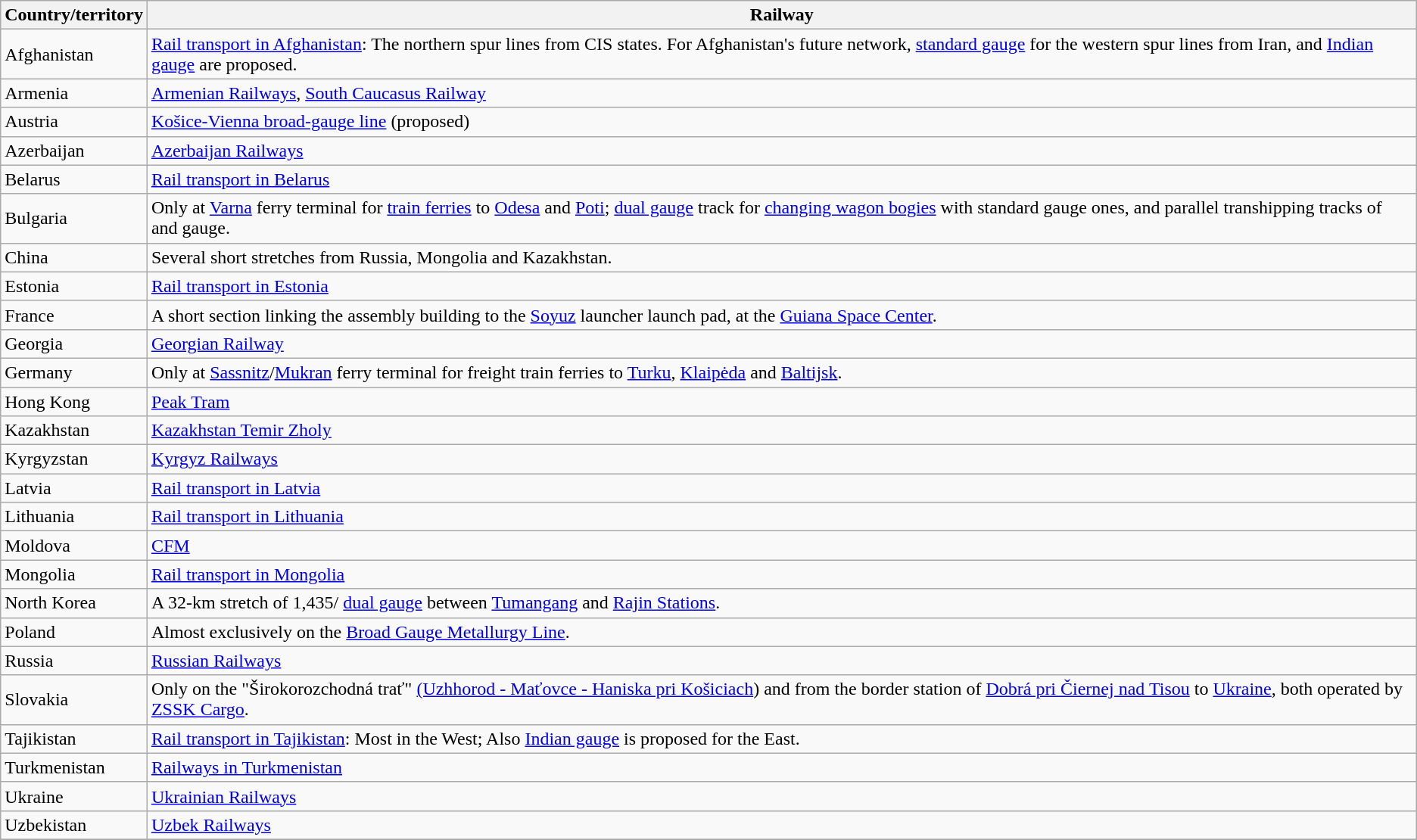<table class="wikitable">
<tr>
<th>Country/territory</th>
<th>Railway</th>
</tr>
<tr>
<td>Afghanistan</td>
<td><a href='#'>Rail transport in Afghanistan</a>: The northern spur lines from CIS states. For Afghanistan's future network,  <a href='#'>standard gauge</a> for the western spur lines from Iran, and  <a href='#'>Indian gauge</a> are proposed.</td>
</tr>
<tr>
<td>Armenia</td>
<td><a href='#'>Armenian Railways</a>, <a href='#'>South Caucasus Railway</a></td>
</tr>
<tr>
<td>Austria</td>
<td><a href='#'>Košice-Vienna broad-gauge line</a> (proposed)</td>
</tr>
<tr>
<td>Azerbaijan</td>
<td><a href='#'>Azerbaijan Railways</a></td>
</tr>
<tr>
<td>Belarus</td>
<td><a href='#'>Rail transport in Belarus</a></td>
</tr>
<tr>
<td>Bulgaria</td>
<td>Only at <a href='#'>Varna</a> ferry terminal for <a href='#'>train ferries</a> to <a href='#'>Odesa</a> and <a href='#'>Poti</a>; <a href='#'>dual gauge</a> track for <a href='#'>changing wagon bogies</a> with standard gauge ones, and parallel transhipping tracks of  and  gauge.</td>
</tr>
<tr>
<td>China</td>
<td>Several short stretches from Russia, Mongolia and Kazakhstan.</td>
</tr>
<tr>
<td>Estonia</td>
<td><a href='#'>Rail transport in Estonia</a></td>
</tr>
<tr>
<td>France</td>
<td>A short section linking the assembly building to the <a href='#'>Soyuz</a> launcher launch pad, at the <a href='#'>Guiana Space Center</a>.</td>
</tr>
<tr>
<td>Georgia</td>
<td><a href='#'>Georgian Railway</a></td>
</tr>
<tr>
<td>Germany</td>
<td>Only at <a href='#'>Sassnitz</a>/<a href='#'>Mukran</a> ferry terminal for freight train ferries to <a href='#'>Turku</a>, <a href='#'>Klaipėda</a> and <a href='#'>Baltijsk</a>.</td>
</tr>
<tr>
<td>Hong Kong</td>
<td><a href='#'>Peak Tram</a></td>
</tr>
<tr>
<td>Kazakhstan</td>
<td><a href='#'>Kazakhstan Temir Zholy</a></td>
</tr>
<tr>
<td>Kyrgyzstan</td>
<td><a href='#'>Kyrgyz Railways</a></td>
</tr>
<tr>
<td>Latvia</td>
<td><a href='#'>Rail transport in Latvia</a></td>
</tr>
<tr>
<td>Lithuania</td>
<td><a href='#'>Rail transport in Lithuania</a></td>
</tr>
<tr>
<td>Moldova</td>
<td><a href='#'>CFM</a></td>
</tr>
<tr>
<td>Mongolia</td>
<td><a href='#'>Rail transport in Mongolia</a></td>
</tr>
<tr>
<td>North Korea</td>
<td>A 32-km stretch of 1,435/ <a href='#'>dual gauge</a> between <a href='#'>Tumangang</a> and <a href='#'>Rajin Stations</a>.</td>
</tr>
<tr>
<td>Poland</td>
<td>Almost exclusively on the <a href='#'>Broad Gauge Metallurgy Line</a>.</td>
</tr>
<tr>
<td>Russia</td>
<td><a href='#'>Russian Railways</a></td>
</tr>
<tr>
<td>Slovakia</td>
<td>Only on the "Širokorozchodná trať" <a href='#'>(Uzhhorod - Maťovce - Haniska pri Košiciach</a>) and from the border station of <a href='#'>Dobrá pri Čiernej nad Tisou</a> to <a href='#'>Ukraine</a>, both operated by <a href='#'>ZSSK Cargo</a>.</td>
</tr>
<tr>
<td>Tajikistan</td>
<td><a href='#'>Rail transport in Tajikistan</a>: Most in the West; Also  <a href='#'>Indian gauge</a> is proposed for the East.</td>
</tr>
<tr>
<td>Turkmenistan</td>
<td><a href='#'>Railways in Turkmenistan</a></td>
</tr>
<tr>
<td>Ukraine</td>
<td><a href='#'>Ukrainian Railways</a></td>
</tr>
<tr>
<td>Uzbekistan</td>
<td><a href='#'>Uzbek Railways</a></td>
</tr>
<tr>
</tr>
</table>
